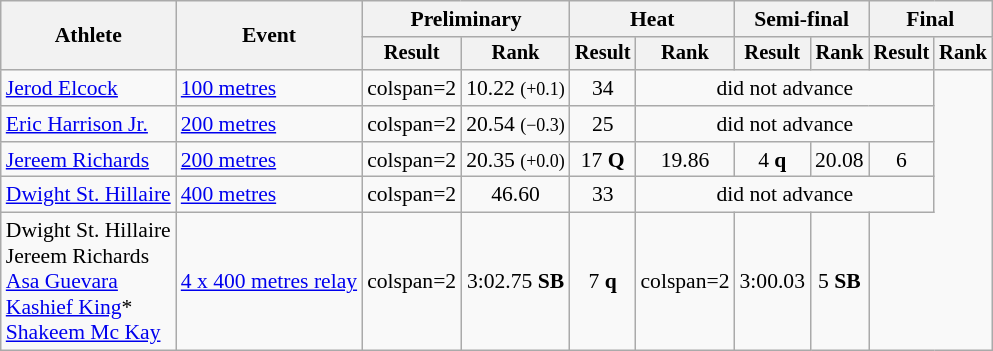<table class=wikitable style=font-size:90%>
<tr>
<th rowspan=2>Athlete</th>
<th rowspan=2>Event</th>
<th colspan=2>Preliminary</th>
<th colspan=2>Heat</th>
<th colspan=2>Semi-final</th>
<th colspan=2>Final</th>
</tr>
<tr style=font-size:95%>
<th>Result</th>
<th>Rank</th>
<th>Result</th>
<th>Rank</th>
<th>Result</th>
<th>Rank</th>
<th>Result</th>
<th>Rank</th>
</tr>
<tr align=center>
<td align=left><a href='#'>Jerod Elcock</a></td>
<td align=left><a href='#'>100 metres</a></td>
<td>colspan=2</td>
<td>10.22 <small>(+0.1)</small></td>
<td>34</td>
<td colspan=4>did not advance</td>
</tr>
<tr align=center>
<td align=left><a href='#'>Eric Harrison Jr.</a></td>
<td align=left><a href='#'>200 metres</a></td>
<td>colspan=2</td>
<td>20.54 <small>(−0.3)</small></td>
<td>25</td>
<td colspan=4>did not advance</td>
</tr>
<tr align=center>
<td align=left><a href='#'>Jereem Richards</a></td>
<td align=left><a href='#'>200 metres</a></td>
<td>colspan=2</td>
<td>20.35 <small>(+0.0)</small></td>
<td>17 <strong>Q</strong></td>
<td>19.86</td>
<td>4 <strong>q</strong></td>
<td>20.08</td>
<td>6</td>
</tr>
<tr align=center>
<td align=left><a href='#'>Dwight St. Hillaire</a></td>
<td align=left><a href='#'>400 metres</a></td>
<td>colspan=2</td>
<td>46.60</td>
<td>33</td>
<td colspan=4>did not advance</td>
</tr>
<tr align=center>
<td align=left>Dwight St. Hillaire<br>Jereem Richards<br><a href='#'>Asa Guevara</a><br><a href='#'>Kashief King</a>*<br><a href='#'>Shakeem Mc Kay</a></td>
<td align=left><a href='#'>4 x 400 metres relay</a></td>
<td>colspan=2</td>
<td>3:02.75 <strong>SB</strong></td>
<td>7 <strong>q</strong></td>
<td>colspan=2</td>
<td>3:00.03</td>
<td>5 <strong>SB</strong></td>
</tr>
</table>
